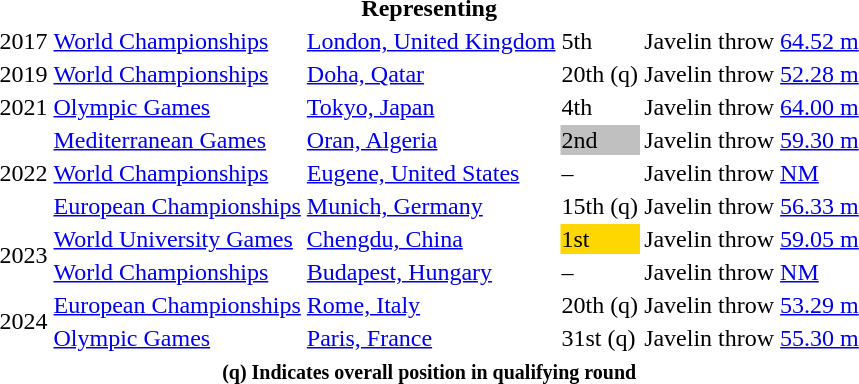<table>
<tr>
<th colspan="6">Representing </th>
</tr>
<tr>
<td>2017</td>
<td><a href='#'>World Championships</a></td>
<td><a href='#'>London, United Kingdom</a></td>
<td>5th</td>
<td>Javelin throw</td>
<td><a href='#'>64.52 m</a></td>
</tr>
<tr>
<td>2019</td>
<td><a href='#'>World Championships</a></td>
<td><a href='#'>Doha, Qatar</a></td>
<td>20th (q)</td>
<td>Javelin throw</td>
<td><a href='#'>52.28 m</a></td>
</tr>
<tr>
<td>2021</td>
<td><a href='#'>Olympic Games</a></td>
<td><a href='#'>Tokyo, Japan</a></td>
<td>4th</td>
<td>Javelin throw</td>
<td><a href='#'>64.00 m</a></td>
</tr>
<tr>
<td rowspan=3>2022</td>
<td><a href='#'>Mediterranean Games</a></td>
<td><a href='#'>Oran, Algeria</a></td>
<td bgcolor=silver>2nd</td>
<td>Javelin throw</td>
<td><a href='#'>59.30 m</a></td>
</tr>
<tr>
<td><a href='#'>World Championships</a></td>
<td><a href='#'>Eugene, United States</a></td>
<td>–</td>
<td>Javelin throw</td>
<td><a href='#'>NM</a></td>
</tr>
<tr>
<td><a href='#'>European Championships</a></td>
<td><a href='#'>Munich, Germany</a></td>
<td>15th (q)</td>
<td>Javelin throw</td>
<td><a href='#'>56.33 m</a></td>
</tr>
<tr>
<td rowspan=2>2023</td>
<td><a href='#'>World University Games</a></td>
<td><a href='#'>Chengdu, China</a></td>
<td bgcolor=gold>1st</td>
<td>Javelin throw</td>
<td><a href='#'>59.05 m</a></td>
</tr>
<tr>
<td><a href='#'>World Championships</a></td>
<td><a href='#'>Budapest, Hungary</a></td>
<td>–</td>
<td>Javelin throw</td>
<td><a href='#'>NM</a></td>
</tr>
<tr>
<td rowspan=2>2024</td>
<td><a href='#'>European Championships</a></td>
<td><a href='#'>Rome, Italy</a></td>
<td>20th (q)</td>
<td>Javelin throw</td>
<td><a href='#'>53.29 m</a></td>
</tr>
<tr>
<td><a href='#'>Olympic Games</a></td>
<td><a href='#'>Paris, France</a></td>
<td>31st (q)</td>
<td>Javelin throw</td>
<td><a href='#'>55.30 m</a></td>
</tr>
<tr>
<th colspan=6><small><strong> (q) Indicates overall position in qualifying round</strong></small></th>
</tr>
</table>
